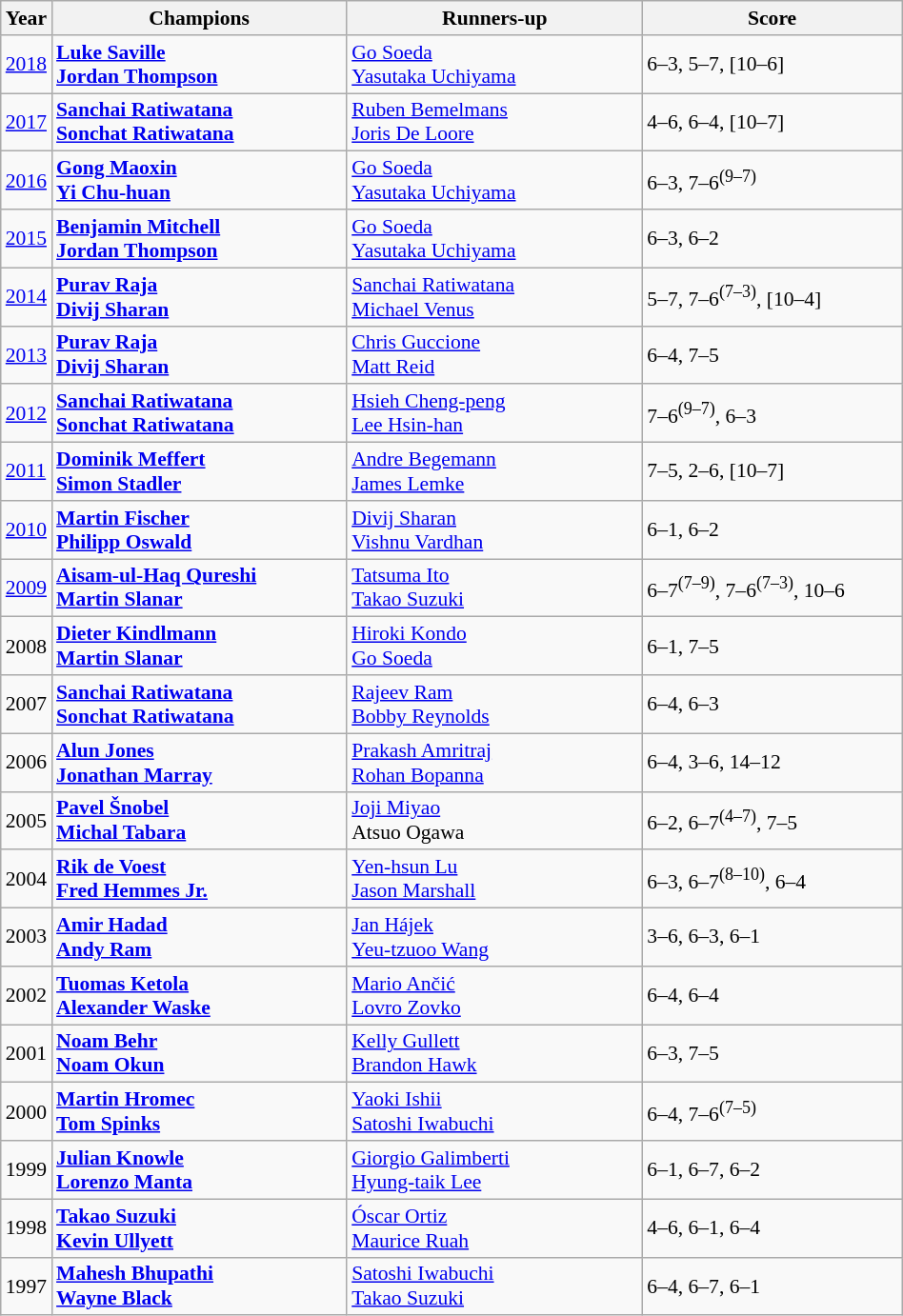<table class="wikitable" style="font-size:90%">
<tr>
<th>Year</th>
<th width="200">Champions</th>
<th width="200">Runners-up</th>
<th width="175">Score</th>
</tr>
<tr>
<td><a href='#'>2018</a></td>
<td> <strong><a href='#'>Luke Saville</a></strong> <br>  <strong><a href='#'>Jordan Thompson</a></strong></td>
<td> <a href='#'>Go Soeda</a> <br>  <a href='#'>Yasutaka Uchiyama</a></td>
<td>6–3, 5–7, [10–6]</td>
</tr>
<tr>
<td><a href='#'>2017</a></td>
<td> <strong><a href='#'>Sanchai Ratiwatana</a></strong> <br>  <strong><a href='#'>Sonchat Ratiwatana</a></strong></td>
<td> <a href='#'>Ruben Bemelmans</a> <br>  <a href='#'>Joris De Loore</a></td>
<td>4–6, 6–4, [10–7]</td>
</tr>
<tr>
<td><a href='#'>2016</a></td>
<td> <strong><a href='#'>Gong Maoxin</a></strong> <br>  <strong><a href='#'>Yi Chu-huan</a></strong></td>
<td> <a href='#'>Go Soeda</a> <br>  <a href='#'>Yasutaka Uchiyama</a></td>
<td>6–3, 7–6<sup>(9–7)</sup></td>
</tr>
<tr>
<td><a href='#'>2015</a></td>
<td> <strong><a href='#'>Benjamin Mitchell</a></strong><br>  <strong><a href='#'>Jordan Thompson</a></strong></td>
<td> <a href='#'>Go Soeda</a><br>  <a href='#'>Yasutaka Uchiyama</a></td>
<td>6–3, 6–2</td>
</tr>
<tr>
<td><a href='#'>2014</a></td>
<td> <strong><a href='#'>Purav Raja</a></strong><br> <strong><a href='#'>Divij Sharan</a></strong></td>
<td> <a href='#'>Sanchai Ratiwatana</a><br> <a href='#'>Michael Venus</a></td>
<td>5–7, 7–6<sup>(7–3)</sup>, [10–4]</td>
</tr>
<tr>
<td><a href='#'>2013</a></td>
<td> <strong><a href='#'>Purav Raja</a></strong><br> <strong><a href='#'>Divij Sharan</a></strong></td>
<td> <a href='#'>Chris Guccione</a><br> <a href='#'>Matt Reid</a></td>
<td>6–4, 7–5</td>
</tr>
<tr>
<td><a href='#'>2012</a></td>
<td> <strong><a href='#'>Sanchai Ratiwatana</a></strong><br> <strong><a href='#'>Sonchat Ratiwatana</a></strong></td>
<td> <a href='#'>Hsieh Cheng-peng</a><br> <a href='#'>Lee Hsin-han</a></td>
<td>7–6<sup>(9–7)</sup>, 6–3</td>
</tr>
<tr>
<td><a href='#'>2011</a></td>
<td> <strong><a href='#'>Dominik Meffert</a></strong><br> <strong><a href='#'>Simon Stadler</a></strong></td>
<td> <a href='#'>Andre Begemann</a><br> <a href='#'>James Lemke</a></td>
<td>7–5, 2–6, [10–7]</td>
</tr>
<tr>
<td><a href='#'>2010</a></td>
<td> <strong><a href='#'>Martin Fischer</a></strong><br> <strong><a href='#'>Philipp Oswald</a></strong></td>
<td> <a href='#'>Divij Sharan</a><br> <a href='#'>Vishnu Vardhan</a></td>
<td>6–1, 6–2</td>
</tr>
<tr>
<td><a href='#'>2009</a></td>
<td> <strong><a href='#'>Aisam-ul-Haq Qureshi</a></strong><br> <strong><a href='#'>Martin Slanar</a></strong></td>
<td> <a href='#'>Tatsuma Ito</a><br> <a href='#'>Takao Suzuki</a></td>
<td>6–7<sup>(7–9)</sup>, 7–6<sup>(7–3)</sup>, 10–6</td>
</tr>
<tr>
<td>2008</td>
<td> <strong><a href='#'>Dieter Kindlmann</a></strong><br> <strong><a href='#'>Martin Slanar</a></strong></td>
<td> <a href='#'>Hiroki Kondo</a><br> <a href='#'>Go Soeda</a></td>
<td>6–1, 7–5</td>
</tr>
<tr>
<td>2007</td>
<td> <strong><a href='#'>Sanchai Ratiwatana</a></strong><br> <strong><a href='#'>Sonchat Ratiwatana</a></strong></td>
<td> <a href='#'>Rajeev Ram</a><br> <a href='#'>Bobby Reynolds</a></td>
<td>6–4, 6–3</td>
</tr>
<tr>
<td>2006</td>
<td> <strong><a href='#'>Alun Jones</a></strong><br> <strong><a href='#'>Jonathan Marray</a></strong></td>
<td> <a href='#'>Prakash Amritraj</a><br> <a href='#'>Rohan Bopanna</a></td>
<td>6–4, 3–6, 14–12</td>
</tr>
<tr>
<td>2005</td>
<td> <strong><a href='#'>Pavel Šnobel</a></strong><br> <strong><a href='#'>Michal Tabara</a></strong></td>
<td> <a href='#'>Joji Miyao</a><br> Atsuo Ogawa</td>
<td>6–2, 6–7<sup>(4–7)</sup>, 7–5</td>
</tr>
<tr>
<td>2004</td>
<td> <strong><a href='#'>Rik de Voest</a></strong><br> <strong><a href='#'>Fred Hemmes Jr.</a></strong></td>
<td> <a href='#'>Yen-hsun Lu</a><br> <a href='#'>Jason Marshall</a></td>
<td>6–3, 6–7<sup>(8–10)</sup>, 6–4</td>
</tr>
<tr>
<td>2003</td>
<td> <strong><a href='#'>Amir Hadad</a></strong><br> <strong><a href='#'>Andy Ram</a></strong></td>
<td> <a href='#'>Jan Hájek</a><br> <a href='#'>Yeu-tzuoo Wang</a></td>
<td>3–6, 6–3, 6–1</td>
</tr>
<tr>
<td>2002</td>
<td> <strong><a href='#'>Tuomas Ketola</a></strong><br> <strong><a href='#'>Alexander Waske</a></strong></td>
<td> <a href='#'>Mario Ančić</a><br> <a href='#'>Lovro Zovko</a></td>
<td>6–4, 6–4</td>
</tr>
<tr>
<td>2001</td>
<td> <strong><a href='#'>Noam Behr</a></strong><br> <strong><a href='#'>Noam Okun</a></strong></td>
<td> <a href='#'>Kelly Gullett</a><br> <a href='#'>Brandon Hawk</a></td>
<td>6–3, 7–5</td>
</tr>
<tr>
<td>2000</td>
<td> <strong><a href='#'>Martin Hromec</a></strong><br> <strong><a href='#'>Tom Spinks</a></strong></td>
<td> <a href='#'>Yaoki Ishii</a><br> <a href='#'>Satoshi Iwabuchi</a></td>
<td>6–4, 7–6<sup>(7–5)</sup></td>
</tr>
<tr>
<td>1999</td>
<td> <strong><a href='#'>Julian Knowle</a></strong><br> <strong><a href='#'>Lorenzo Manta</a></strong></td>
<td> <a href='#'>Giorgio Galimberti</a><br> <a href='#'>Hyung-taik Lee</a></td>
<td>6–1, 6–7, 6–2</td>
</tr>
<tr>
<td>1998</td>
<td> <strong><a href='#'>Takao Suzuki</a></strong><br> <strong><a href='#'>Kevin Ullyett</a></strong></td>
<td> <a href='#'>Óscar Ortiz</a><br> <a href='#'>Maurice Ruah</a></td>
<td>4–6, 6–1, 6–4</td>
</tr>
<tr>
<td>1997</td>
<td> <strong><a href='#'>Mahesh Bhupathi</a></strong><br> <strong><a href='#'>Wayne Black</a></strong></td>
<td> <a href='#'>Satoshi Iwabuchi</a><br> <a href='#'>Takao Suzuki</a></td>
<td>6–4, 6–7, 6–1</td>
</tr>
</table>
